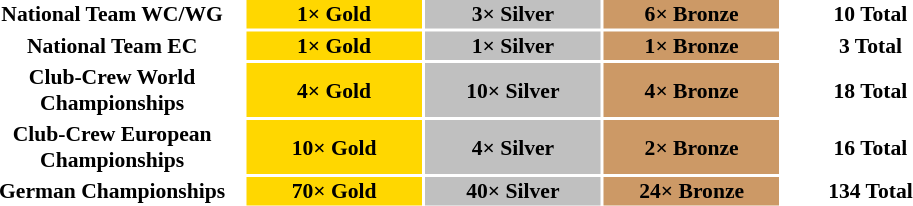<table "border="1" style="text-align:center; font-size:90%">
<tr>
<th style="width:12em;">National Team WC/WG</th>
<td style="background:gold; width:8em; font-weight:bold;">1× Gold</td>
<td style="background:silver; width:8em; font-weight:bold;">3× Silver</td>
<td style="background:#cc9966; width:8em; font-weight:bold;">6× Bronze</td>
<th style="width:8em;">10 Total</th>
</tr>
<tr>
<th style="width:12em;">National Team EC</th>
<td style="background:gold; width:8em; font-weight:bold;">1× Gold</td>
<td style="background:silver; width:8em; font-weight:bold;">1× Silver</td>
<td style="background:#cc9966; width:8em; font-weight:bold;">1× Bronze</td>
<th style="width:8em;">3 Total</th>
</tr>
<tr>
<th style="width:12em;">Club-Crew World Championships</th>
<td style="background:gold; width:8em; font-weight:bold;">4× Gold</td>
<td style="background:silver; width:8em; font-weight:bold;">10× Silver</td>
<td style="background:#cc9966; width:8em; font-weight:bold;">4× Bronze</td>
<th style="width:8em;">18 Total</th>
</tr>
<tr>
<th style="width:12em;">Club-Crew European Championships</th>
<td style="background:gold; width:8em; font-weight:bold;">10× Gold</td>
<td style="background:silver; width:8em; font-weight:bold;">4× Silver</td>
<td style="background:#cc9966; width:8em; font-weight:bold;">2× Bronze</td>
<th style="width:8em;">16 Total</th>
</tr>
<tr>
<th style="width:12em;">German Championships</th>
<td style="background:gold; width:8em; font-weight:bold;">70× Gold</td>
<td style="background:silver; width:8em; font-weight:bold;">40× Silver</td>
<td style="background:#cc9966; width:8em; font-weight:bold;">24× Bronze</td>
<th style="width:8em;">134 Total</th>
</tr>
</table>
